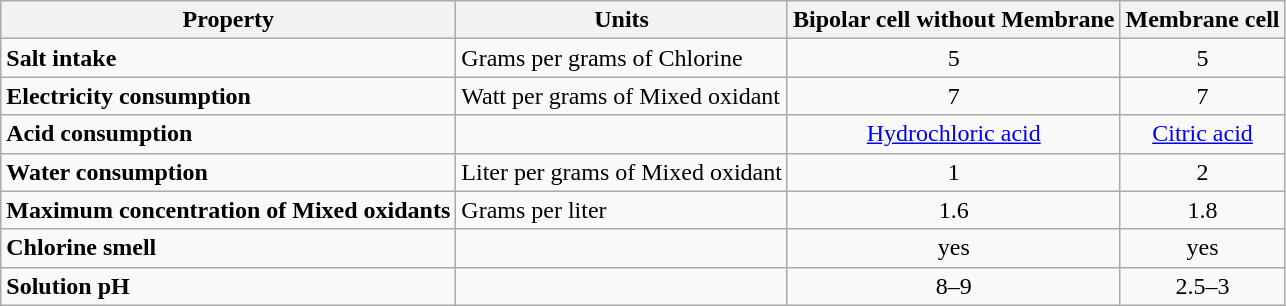<table class="wikitable">
<tr>
<th>Property</th>
<th>Units</th>
<th>Bipolar cell without Membrane</th>
<th>Membrane cell</th>
</tr>
<tr>
<td><strong>Salt intake</strong></td>
<td>Grams per grams of Chlorine</td>
<td style="text-align:center;">5</td>
<td style="text-align:center;">5</td>
</tr>
<tr>
<td><strong>Electricity consumption</strong></td>
<td>Watt per grams of Mixed oxidant</td>
<td style="text-align:center;">7</td>
<td style="text-align:center;">7</td>
</tr>
<tr>
<td><strong> Acid consumption </strong></td>
<td></td>
<td style="text-align:center;"><a href='#'>Hydrochloric acid</a></td>
<td style="text-align:center;"><a href='#'>Citric acid</a></td>
</tr>
<tr>
<td><strong> Water consumption</strong></td>
<td>Liter per grams of Mixed oxidant</td>
<td style="text-align:center;">1</td>
<td style="text-align:center;">2</td>
</tr>
<tr>
<td><strong>Maximum concentration of Mixed oxidants</strong></td>
<td>Grams per liter</td>
<td style="text-align:center;">1.6</td>
<td style="text-align:center;">1.8</td>
</tr>
<tr>
<td><strong>Chlorine smell</strong></td>
<td></td>
<td style="text-align:center;">yes</td>
<td style="text-align:center;">yes</td>
</tr>
<tr>
<td><strong> Solution pH</strong></td>
<td></td>
<td style="text-align:center;">8–9</td>
<td style="text-align:center;">2.5–3</td>
</tr>
</table>
